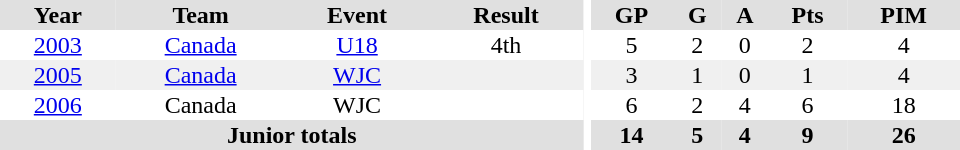<table border="0" cellpadding="1" cellspacing="0" ID="Table3" style="text-align:center; width:40em">
<tr ALIGN="center" bgcolor="#e0e0e0">
<th>Year</th>
<th>Team</th>
<th>Event</th>
<th>Result</th>
<th rowspan="99" bgcolor="#ffffff"></th>
<th>GP</th>
<th>G</th>
<th>A</th>
<th>Pts</th>
<th>PIM</th>
</tr>
<tr>
<td><a href='#'>2003</a></td>
<td><a href='#'>Canada</a></td>
<td><a href='#'>U18</a></td>
<td>4th</td>
<td>5</td>
<td>2</td>
<td>0</td>
<td>2</td>
<td>4</td>
</tr>
<tr bgcolor="#f0f0f0">
<td><a href='#'>2005</a></td>
<td><a href='#'>Canada</a></td>
<td><a href='#'>WJC</a></td>
<td></td>
<td>3</td>
<td>1</td>
<td>0</td>
<td>1</td>
<td>4</td>
</tr>
<tr>
<td><a href='#'>2006</a></td>
<td>Canada</td>
<td>WJC</td>
<td></td>
<td>6</td>
<td>2</td>
<td>4</td>
<td>6</td>
<td>18</td>
</tr>
<tr bgcolor="#e0e0e0">
<th colspan="4">Junior totals</th>
<th>14</th>
<th>5</th>
<th>4</th>
<th>9</th>
<th>26</th>
</tr>
</table>
